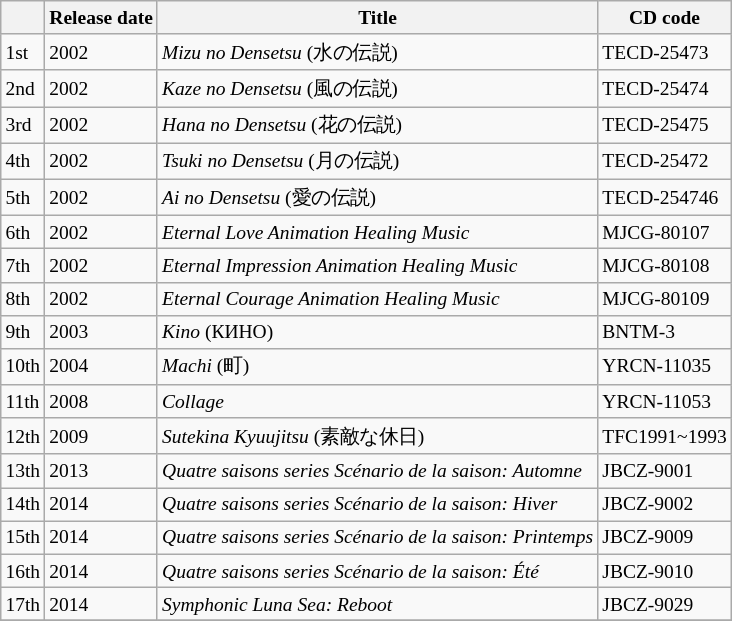<table class=wikitable style="font-size:small">
<tr>
<th></th>
<th>Release date</th>
<th>Title</th>
<th>CD code</th>
</tr>
<tr>
<td>1st</td>
<td>2002</td>
<td><em>Mizu no Densetsu</em> (水の伝説)</td>
<td>TECD-25473</td>
</tr>
<tr>
<td>2nd</td>
<td>2002</td>
<td><em>Kaze no Densetsu</em> (風の伝説)</td>
<td>TECD-25474</td>
</tr>
<tr>
<td>3rd</td>
<td>2002</td>
<td><em>Hana no Densetsu</em> (花の伝説)</td>
<td>TECD-25475</td>
</tr>
<tr>
<td>4th</td>
<td>2002</td>
<td><em>Tsuki no Densetsu</em> (月の伝説)</td>
<td>TECD-25472</td>
</tr>
<tr>
<td>5th</td>
<td>2002</td>
<td><em>Ai no Densetsu</em> (愛の伝説)</td>
<td>TECD-254746</td>
</tr>
<tr>
<td>6th</td>
<td>2002</td>
<td><em>Eternal Love Animation Healing Music</em></td>
<td>MJCG-80107</td>
</tr>
<tr>
<td>7th</td>
<td>2002</td>
<td><em>Eternal Impression Animation Healing Music</em></td>
<td>MJCG-80108</td>
</tr>
<tr>
<td>8th</td>
<td>2002</td>
<td><em>Eternal Courage Animation Healing Music</em></td>
<td>MJCG-80109</td>
</tr>
<tr>
<td>9th</td>
<td>2003</td>
<td><em>Kino</em> (КИНО)</td>
<td>BNTM-3</td>
</tr>
<tr>
<td>10th</td>
<td>2004</td>
<td><em>Machi</em> (町)</td>
<td>YRCN-11035</td>
</tr>
<tr>
<td>11th</td>
<td>2008</td>
<td><em>Collage</em></td>
<td>YRCN-11053</td>
</tr>
<tr>
<td>12th</td>
<td>2009</td>
<td><em>Sutekina Kyuujitsu</em> (素敵な休日)</td>
<td>TFC1991~1993</td>
</tr>
<tr>
<td>13th</td>
<td>2013</td>
<td><em>Quatre saisons series Scénario de la saison: Automne</em></td>
<td>JBCZ-9001</td>
</tr>
<tr>
<td>14th</td>
<td>2014</td>
<td><em>Quatre saisons series Scénario de la saison: Hiver</em></td>
<td>JBCZ-9002</td>
</tr>
<tr>
<td>15th</td>
<td>2014</td>
<td><em>Quatre saisons series Scénario de la saison: Printemps</em></td>
<td>JBCZ-9009</td>
</tr>
<tr>
<td>16th</td>
<td>2014</td>
<td><em>Quatre saisons series Scénario de la saison: Été</em></td>
<td>JBCZ-9010</td>
</tr>
<tr>
<td>17th</td>
<td>2014</td>
<td><em>Symphonic Luna Sea: Reboot</em></td>
<td>JBCZ-9029</td>
</tr>
<tr>
</tr>
</table>
